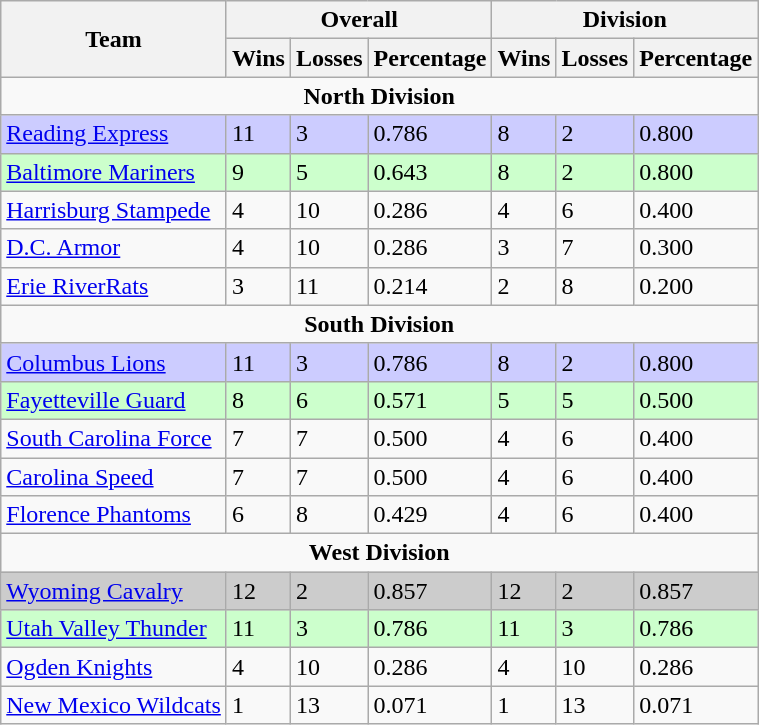<table class="wikitable">
<tr>
<th rowspan="2" align="center">Team</th>
<th colspan="3" align="center">Overall</th>
<th colspan="3" align="center">Division</th>
</tr>
<tr>
<th>Wins</th>
<th>Losses</th>
<th>Percentage</th>
<th>Wins</th>
<th>Losses</th>
<th>Percentage</th>
</tr>
<tr>
<td colspan="7" align="center"><strong>North Division</strong></td>
</tr>
<tr bgcolor=#ccccff>
<td><a href='#'>Reading Express</a></td>
<td>11</td>
<td>3</td>
<td>0.786</td>
<td>8</td>
<td>2</td>
<td>0.800</td>
</tr>
<tr bgcolor=#ccffcc>
<td><a href='#'>Baltimore Mariners</a></td>
<td>9</td>
<td>5</td>
<td>0.643</td>
<td>8</td>
<td>2</td>
<td>0.800</td>
</tr>
<tr>
<td><a href='#'>Harrisburg Stampede</a></td>
<td>4</td>
<td>10</td>
<td>0.286</td>
<td>4</td>
<td>6</td>
<td>0.400</td>
</tr>
<tr>
<td><a href='#'>D.C. Armor</a></td>
<td>4</td>
<td>10</td>
<td>0.286</td>
<td>3</td>
<td>7</td>
<td>0.300</td>
</tr>
<tr>
<td><a href='#'>Erie RiverRats</a></td>
<td>3</td>
<td>11</td>
<td>0.214</td>
<td>2</td>
<td>8</td>
<td>0.200</td>
</tr>
<tr>
<td colspan="7" align="center"><strong>South Division</strong></td>
</tr>
<tr bgcolor=#ccccff>
<td><a href='#'>Columbus Lions</a></td>
<td>11</td>
<td>3</td>
<td>0.786</td>
<td>8</td>
<td>2</td>
<td>0.800</td>
</tr>
<tr bgcolor=#ccffcc>
<td><a href='#'>Fayetteville Guard</a></td>
<td>8</td>
<td>6</td>
<td>0.571</td>
<td>5</td>
<td>5</td>
<td>0.500</td>
</tr>
<tr>
<td><a href='#'>South Carolina Force</a></td>
<td>7</td>
<td>7</td>
<td>0.500</td>
<td>4</td>
<td>6</td>
<td>0.400</td>
</tr>
<tr>
<td><a href='#'>Carolina Speed</a></td>
<td>7</td>
<td>7</td>
<td>0.500</td>
<td>4</td>
<td>6</td>
<td>0.400</td>
</tr>
<tr>
<td><a href='#'>Florence Phantoms</a></td>
<td>6</td>
<td>8</td>
<td>0.429</td>
<td>4</td>
<td>6</td>
<td>0.400</td>
</tr>
<tr>
<td colspan="7" align="center"><strong>West Division</strong></td>
</tr>
<tr bgcolor=#cccccc>
<td><a href='#'>Wyoming Cavalry</a></td>
<td>12</td>
<td>2</td>
<td>0.857</td>
<td>12</td>
<td>2</td>
<td>0.857</td>
</tr>
<tr bgcolor=#ccffcc>
<td><a href='#'>Utah Valley Thunder</a></td>
<td>11</td>
<td>3</td>
<td>0.786</td>
<td>11</td>
<td>3</td>
<td>0.786</td>
</tr>
<tr>
<td><a href='#'>Ogden Knights</a></td>
<td>4</td>
<td>10</td>
<td>0.286</td>
<td>4</td>
<td>10</td>
<td>0.286</td>
</tr>
<tr>
<td><a href='#'>New Mexico Wildcats</a></td>
<td>1</td>
<td>13</td>
<td>0.071</td>
<td>1</td>
<td>13</td>
<td>0.071</td>
</tr>
</table>
